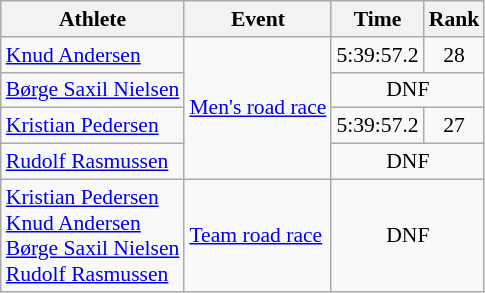<table class=wikitable style="font-size:90%">
<tr>
<th>Athlete</th>
<th>Event</th>
<th>Time</th>
<th>Rank</th>
</tr>
<tr align=center>
<td align=left><a href='#'>Knud Andersen</a></td>
<td align=left rowspan=4><a href='#'>Men's road race</a></td>
<td>5:39:57.2</td>
<td>28</td>
</tr>
<tr align=center>
<td align=left><a href='#'>Børge Saxil Nielsen</a></td>
<td colspan=2>DNF</td>
</tr>
<tr align=center>
<td align=left rowspan=1><a href='#'>Kristian Pedersen</a></td>
<td>5:39:57.2</td>
<td>27</td>
</tr>
<tr align=center>
<td align=left rowspan=1><a href='#'>Rudolf Rasmussen</a></td>
<td colspan=2>DNF</td>
</tr>
<tr align=center>
<td align=left><a href='#'>Kristian Pedersen</a><br><a href='#'>Knud Andersen</a><br><a href='#'>Børge Saxil Nielsen</a><br><a href='#'>Rudolf Rasmussen</a></td>
<td align=left><a href='#'>Team road race</a></td>
<td colspan=2>DNF</td>
</tr>
</table>
